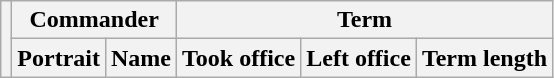<table class="wikitable sortable">
<tr>
<th rowspan=2></th>
<th colspan=2>Commander</th>
<th colspan=3>Term</th>
</tr>
<tr>
<th>Portrait</th>
<th>Name</th>
<th>Took office</th>
<th>Left office</th>
<th>Term length<br>











</th>
</tr>
</table>
